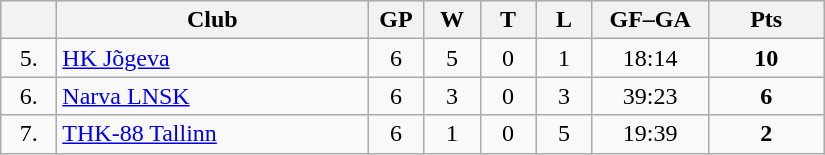<table class="wikitable">
<tr>
<th width="30"></th>
<th width="200">Club</th>
<th width="30">GP</th>
<th width="30">W</th>
<th width="30">T</th>
<th width="30">L</th>
<th width="70">GF–GA</th>
<th width="70">Pts</th>
</tr>
<tr align="center">
<td>5.</td>
<td align="left"><a href='#'>HK Jõgeva</a></td>
<td>6</td>
<td>5</td>
<td>0</td>
<td>1</td>
<td>18:14</td>
<td><strong>10</strong></td>
</tr>
<tr align="center">
<td>6.</td>
<td align="left"><a href='#'>Narva LNSK</a></td>
<td>6</td>
<td>3</td>
<td>0</td>
<td>3</td>
<td>39:23</td>
<td><strong>6</strong></td>
</tr>
<tr align="center">
<td>7.</td>
<td align="left"><a href='#'>THK-88 Tallinn</a></td>
<td>6</td>
<td>1</td>
<td>0</td>
<td>5</td>
<td>19:39</td>
<td><strong>2</strong></td>
</tr>
</table>
